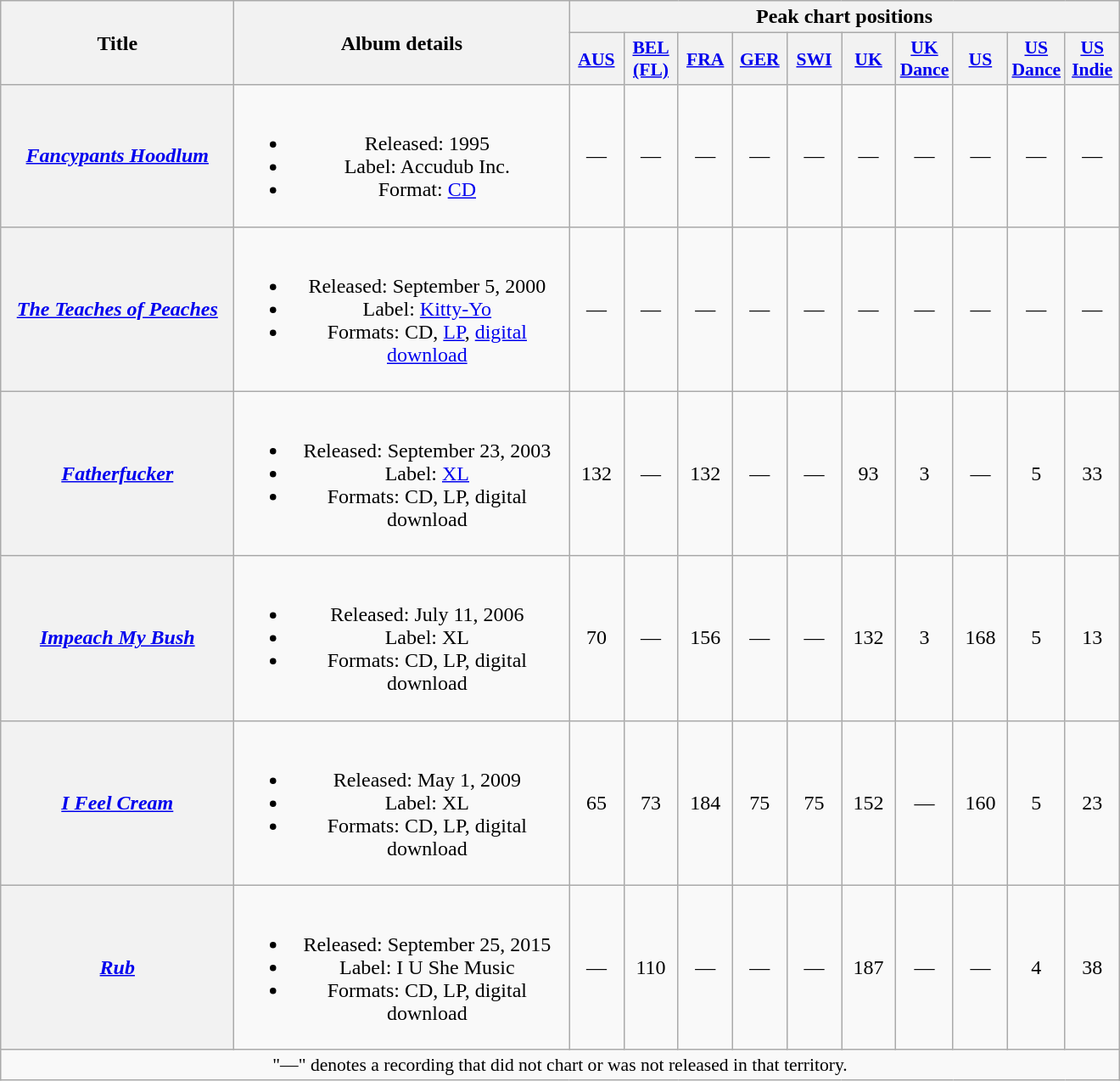<table class="wikitable plainrowheaders" style="text-align:center;">
<tr>
<th scope="col" rowspan="2" style="width:11em;">Title</th>
<th scope="col" rowspan="2" style="width:16em;">Album details</th>
<th scope="col" colspan="10">Peak chart positions</th>
</tr>
<tr>
<th scope="col" style="width:2.5em;font-size:90%;"><a href='#'>AUS</a><br></th>
<th scope="col" style="width:2.5em;font-size:90%;"><a href='#'>BEL<br>(FL)</a><br></th>
<th scope="col" style="width:2.5em;font-size:90%;"><a href='#'>FRA</a><br></th>
<th scope="col" style="width:2.5em;font-size:90%;"><a href='#'>GER</a><br></th>
<th scope="col" style="width:2.5em;font-size:90%;"><a href='#'>SWI</a><br></th>
<th scope="col" style="width:2.5em;font-size:90%;"><a href='#'>UK</a><br></th>
<th scope="col" style="width:2.5em;font-size:90%;"><a href='#'>UK<br>Dance</a><br></th>
<th scope="col" style="width:2.5em;font-size:90%;"><a href='#'>US</a><br></th>
<th scope="col" style="width:2.5em;font-size:90%;"><a href='#'>US<br>Dance</a><br></th>
<th scope="col" style="width:2.5em;font-size:90%;"><a href='#'>US<br>Indie</a><br></th>
</tr>
<tr>
<th scope="row"><em><a href='#'>Fancypants Hoodlum</a></em> <br> </th>
<td><br><ul><li>Released: 1995</li><li>Label: Accudub Inc.</li><li>Format: <a href='#'>CD</a></li></ul></td>
<td>—</td>
<td>—</td>
<td>—</td>
<td>—</td>
<td>—</td>
<td>—</td>
<td>—</td>
<td>—</td>
<td>—</td>
<td>—</td>
</tr>
<tr>
<th scope="row"><em><a href='#'>The Teaches of Peaches</a></em></th>
<td><br><ul><li>Released: September 5, 2000</li><li>Label: <a href='#'>Kitty-Yo</a></li><li>Formats: CD, <a href='#'>LP</a>, <a href='#'>digital download</a></li></ul></td>
<td>—</td>
<td>—</td>
<td>—</td>
<td>—</td>
<td>—</td>
<td>—</td>
<td>—</td>
<td>—</td>
<td>—</td>
<td>—</td>
</tr>
<tr>
<th scope="row"><em><a href='#'>Fatherfucker</a></em></th>
<td><br><ul><li>Released: September 23, 2003</li><li>Label: <a href='#'>XL</a></li><li>Formats: CD, LP, digital download</li></ul></td>
<td>132</td>
<td>—</td>
<td>132</td>
<td>—</td>
<td>—</td>
<td>93</td>
<td>3</td>
<td>—</td>
<td>5</td>
<td>33</td>
</tr>
<tr>
<th scope="row"><em><a href='#'>Impeach My Bush</a></em></th>
<td><br><ul><li>Released: July 11, 2006</li><li>Label: XL</li><li>Formats: CD, LP, digital download</li></ul></td>
<td>70</td>
<td>—</td>
<td>156</td>
<td>—</td>
<td>—</td>
<td>132</td>
<td>3</td>
<td>168</td>
<td>5</td>
<td>13</td>
</tr>
<tr>
<th scope="row"><em><a href='#'>I Feel Cream</a></em></th>
<td><br><ul><li>Released: May 1, 2009</li><li>Label: XL</li><li>Formats: CD, LP, digital download</li></ul></td>
<td>65</td>
<td>73</td>
<td>184</td>
<td>75</td>
<td>75</td>
<td>152</td>
<td>—</td>
<td>160</td>
<td>5</td>
<td>23</td>
</tr>
<tr>
<th scope="row"><em><a href='#'>Rub</a></em></th>
<td><br><ul><li>Released: September 25, 2015</li><li>Label: I U She Music</li><li>Formats: CD, LP, digital download</li></ul></td>
<td>—</td>
<td>110</td>
<td>—</td>
<td>—</td>
<td>—</td>
<td>187</td>
<td>—</td>
<td>—</td>
<td>4</td>
<td>38</td>
</tr>
<tr>
<td colspan="12" style="font-size:90%">"—" denotes a recording that did not chart or was not released in that territory.</td>
</tr>
</table>
